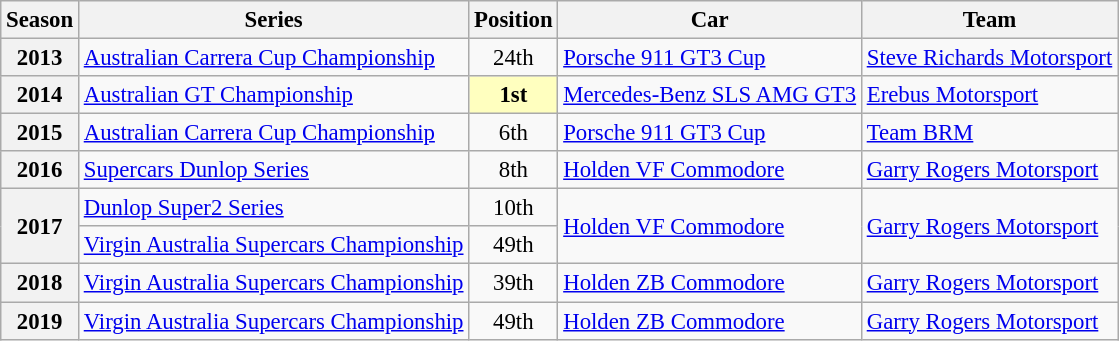<table class="wikitable" style="font-size: 95%;">
<tr>
<th>Season</th>
<th>Series</th>
<th>Position</th>
<th>Car</th>
<th>Team</th>
</tr>
<tr>
<th>2013</th>
<td><a href='#'>Australian Carrera Cup Championship</a></td>
<td align="center">24th</td>
<td><a href='#'>Porsche 911 GT3 Cup</a></td>
<td><a href='#'>Steve Richards Motorsport</a></td>
</tr>
<tr>
<th>2014</th>
<td><a href='#'>Australian GT Championship</a></td>
<td align="center" style="background: #ffffbf"><strong>1st</strong></td>
<td><a href='#'>Mercedes-Benz SLS AMG GT3</a></td>
<td><a href='#'>Erebus Motorsport</a></td>
</tr>
<tr>
<th>2015</th>
<td><a href='#'>Australian Carrera Cup Championship</a></td>
<td align="center">6th</td>
<td><a href='#'>Porsche 911 GT3 Cup</a></td>
<td><a href='#'>Team BRM</a></td>
</tr>
<tr>
<th>2016</th>
<td><a href='#'>Supercars Dunlop Series</a></td>
<td align="center">8th</td>
<td><a href='#'>Holden VF Commodore</a></td>
<td><a href='#'>Garry Rogers Motorsport</a></td>
</tr>
<tr>
<th rowspan=2>2017</th>
<td><a href='#'>Dunlop Super2 Series</a></td>
<td align="center">10th</td>
<td rowspan=2><a href='#'>Holden VF Commodore</a></td>
<td rowspan=2><a href='#'>Garry Rogers Motorsport</a></td>
</tr>
<tr>
<td><a href='#'>Virgin Australia Supercars Championship</a></td>
<td align="center">49th</td>
</tr>
<tr>
<th>2018</th>
<td><a href='#'>Virgin Australia Supercars Championship</a></td>
<td align="center">39th</td>
<td><a href='#'>Holden ZB Commodore</a></td>
<td><a href='#'>Garry Rogers Motorsport</a></td>
</tr>
<tr>
<th>2019</th>
<td><a href='#'>Virgin Australia Supercars Championship</a></td>
<td align="center">49th</td>
<td><a href='#'>Holden ZB Commodore</a></td>
<td><a href='#'>Garry Rogers Motorsport</a></td>
</tr>
</table>
